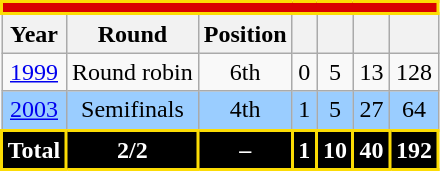<table class="wikitable" style="text-align: center;">
<tr>
<th style="background:#D90000; border:2px solid #FCDC04;" colspan="7"><a href='#'></a></th>
</tr>
<tr>
<th>Year</th>
<th>Round</th>
<th>Position</th>
<th></th>
<th></th>
<th></th>
<th></th>
</tr>
<tr>
<td> <a href='#'>1999</a></td>
<td>Round robin</td>
<td>6th</td>
<td>0</td>
<td>5</td>
<td>13</td>
<td>128</td>
</tr>
<tr style="background:#9acdff;">
<td> <a href='#'>2003</a></td>
<td>Semifinals</td>
<td>4th</td>
<td>1</td>
<td>5</td>
<td>27</td>
<td>64</td>
</tr>
<tr>
<th style="color:white; background:#000000; border:2px solid #FCDC04;">Total</th>
<th style="color:white; background:#000000; border:2px solid #FCDC04;">2/2</th>
<th style="color:white; background:#000000; border:2px solid #FCDC04;">–</th>
<th style="color:white; background:#000000; border:2px solid #FCDC04;">1</th>
<th style="color:white; background:#000000; border:2px solid #FCDC04;">10</th>
<th style="color:white; background:#000000; border:2px solid #FCDC04;">40</th>
<th style="color:white; background:#000000; border:2px solid #FCDC04;">192</th>
</tr>
</table>
